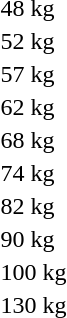<table>
<tr>
<td>48 kg</td>
<td></td>
<td></td>
<td></td>
</tr>
<tr>
<td>52 kg</td>
<td></td>
<td></td>
<td></td>
</tr>
<tr>
<td>57 kg</td>
<td></td>
<td></td>
<td></td>
</tr>
<tr>
<td>62 kg</td>
<td></td>
<td></td>
<td></td>
</tr>
<tr>
<td>68 kg</td>
<td></td>
<td></td>
<td></td>
</tr>
<tr>
<td>74 kg</td>
<td></td>
<td></td>
<td></td>
</tr>
<tr>
<td>82 kg</td>
<td></td>
<td></td>
<td></td>
</tr>
<tr>
<td>90 kg</td>
<td></td>
<td></td>
<td></td>
</tr>
<tr>
<td>100 kg</td>
<td></td>
<td></td>
<td></td>
</tr>
<tr>
<td>130 kg</td>
<td></td>
<td></td>
<td></td>
</tr>
</table>
